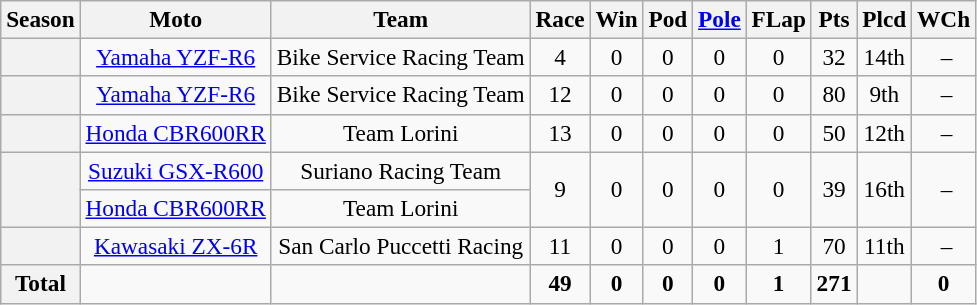<table class="wikitable" style="text-align:center; font-size:97%;">
<tr>
<th>Season</th>
<th>Moto</th>
<th>Team</th>
<th>Race</th>
<th>Win</th>
<th>Pod</th>
<th><a href='#'>Pole</a></th>
<th>FLap</th>
<th>Pts</th>
<th>Plcd</th>
<th>WCh</th>
</tr>
<tr>
<th></th>
<td><a href='#'>Yamaha YZF-R6</a></td>
<td>Bike Service Racing Team</td>
<td>4</td>
<td>0</td>
<td>0</td>
<td>0</td>
<td>0</td>
<td>32</td>
<td>14th</td>
<td> –</td>
</tr>
<tr>
<th></th>
<td><a href='#'>Yamaha YZF-R6</a></td>
<td>Bike Service Racing Team</td>
<td>12</td>
<td>0</td>
<td>0</td>
<td>0</td>
<td>0</td>
<td>80</td>
<td>9th</td>
<td> –</td>
</tr>
<tr>
<th></th>
<td><a href='#'>Honda CBR600RR</a></td>
<td>Team Lorini</td>
<td>13</td>
<td>0</td>
<td>0</td>
<td>0</td>
<td>0</td>
<td>50</td>
<td>12th</td>
<td> –</td>
</tr>
<tr>
<th rowspan=2></th>
<td><a href='#'>Suzuki GSX-R600</a></td>
<td>Suriano Racing Team</td>
<td rowspan=2>9</td>
<td rowspan=2>0</td>
<td rowspan=2>0</td>
<td rowspan=2>0</td>
<td rowspan=2>0</td>
<td rowspan=2>39</td>
<td rowspan=2>16th</td>
<td rowspan=2> –</td>
</tr>
<tr>
<td><a href='#'>Honda CBR600RR</a></td>
<td>Team Lorini</td>
</tr>
<tr>
<th></th>
<td><a href='#'>Kawasaki ZX-6R</a></td>
<td>San Carlo Puccetti Racing</td>
<td>11</td>
<td>0</td>
<td>0</td>
<td>0</td>
<td>1</td>
<td>70</td>
<td>11th</td>
<td> –</td>
</tr>
<tr>
<th>Total</th>
<td></td>
<td></td>
<td><strong>49</strong></td>
<td><strong>0</strong></td>
<td><strong>0</strong></td>
<td><strong>0</strong></td>
<td><strong>1</strong></td>
<td><strong>271</strong></td>
<td></td>
<td><strong>0</strong></td>
</tr>
</table>
